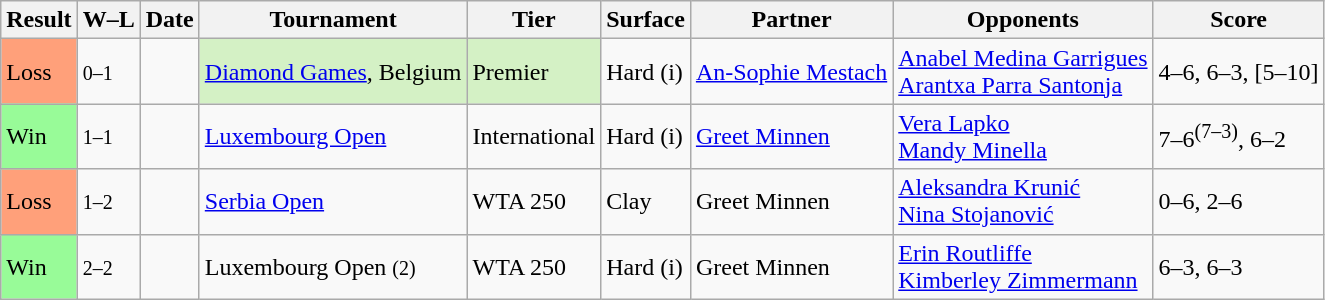<table class="sortable wikitable">
<tr>
<th>Result</th>
<th class="unsortable">W–L</th>
<th>Date</th>
<th>Tournament</th>
<th>Tier</th>
<th>Surface</th>
<th>Partner</th>
<th>Opponents</th>
<th class="unsortable">Score</th>
</tr>
<tr>
<td style="background:#ffa07a;">Loss</td>
<td><small>0–1</small></td>
<td><a href='#'></a></td>
<td bgcolor=d4f1c5><a href='#'>Diamond Games</a>, Belgium</td>
<td bgcolor=d4f1c5>Premier</td>
<td>Hard (i)</td>
<td> <a href='#'>An-Sophie Mestach</a></td>
<td> <a href='#'>Anabel Medina Garrigues</a> <br>  <a href='#'>Arantxa Parra Santonja</a></td>
<td>4–6, 6–3, [5–10]</td>
</tr>
<tr>
<td style="background:#98fb98;">Win</td>
<td><small>1–1</small></td>
<td><a href='#'></a></td>
<td><a href='#'>Luxembourg Open</a></td>
<td>International</td>
<td>Hard (i)</td>
<td> <a href='#'>Greet Minnen</a></td>
<td> <a href='#'>Vera Lapko</a> <br>  <a href='#'>Mandy Minella</a></td>
<td>7–6<sup>(7–3)</sup>, 6–2</td>
</tr>
<tr>
<td style="background:#ffa07a;">Loss</td>
<td><small>1–2</small></td>
<td><a href='#'></a></td>
<td><a href='#'>Serbia Open</a></td>
<td>WTA 250</td>
<td>Clay</td>
<td> Greet Minnen</td>
<td> <a href='#'>Aleksandra Krunić</a> <br>  <a href='#'>Nina Stojanović</a></td>
<td>0–6, 2–6</td>
</tr>
<tr>
<td style="background:#98fb98;">Win</td>
<td><small>2–2</small></td>
<td><a href='#'></a></td>
<td>Luxembourg Open <small>(2)</small></td>
<td>WTA 250</td>
<td>Hard (i)</td>
<td> Greet Minnen</td>
<td> <a href='#'>Erin Routliffe</a> <br>  <a href='#'>Kimberley Zimmermann</a></td>
<td>6–3, 6–3</td>
</tr>
</table>
